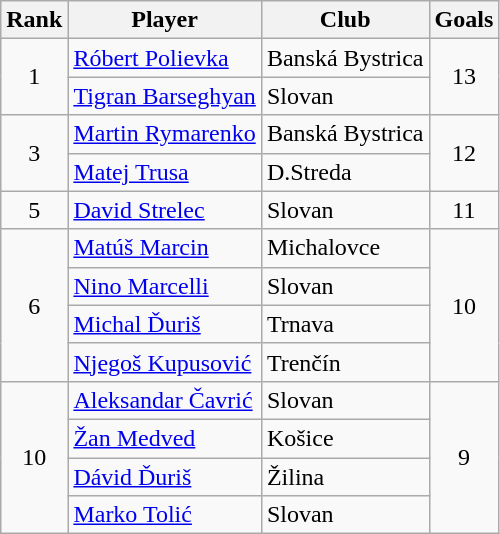<table class="wikitable" style="text-align:center">
<tr>
<th>Rank</th>
<th>Player</th>
<th>Club</th>
<th>Goals</th>
</tr>
<tr>
<td rowspan=2>1</td>
<td align="left"> <a href='#'>Róbert Polievka</a></td>
<td align="left">Banská Bystrica</td>
<td rowspan=2>13</td>
</tr>
<tr>
<td align="left"> <a href='#'>Tigran Barseghyan</a></td>
<td align="left">Slovan</td>
</tr>
<tr>
<td rowspan=2>3</td>
<td align="left"> <a href='#'>Martin Rymarenko</a></td>
<td align="left">Banská Bystrica</td>
<td rowspan=2>12</td>
</tr>
<tr>
<td align="left"> <a href='#'>Matej Trusa</a></td>
<td align="left">D.Streda</td>
</tr>
<tr>
<td>5</td>
<td align="left"> <a href='#'>David Strelec</a></td>
<td align="left">Slovan</td>
<td>11</td>
</tr>
<tr>
<td rowspan=4>6</td>
<td align="left"> <a href='#'>Matúš Marcin</a></td>
<td align="left">Michalovce</td>
<td rowspan=4>10</td>
</tr>
<tr>
<td align="left"> <a href='#'>Nino Marcelli</a></td>
<td align="left">Slovan</td>
</tr>
<tr>
<td align="left"> <a href='#'>Michal Ďuriš</a></td>
<td align="left">Trnava</td>
</tr>
<tr>
<td align="left"> <a href='#'>Njegoš Kupusović</a></td>
<td align="left">Trenčín</td>
</tr>
<tr>
<td rowspan=4>10</td>
<td align="left"> <a href='#'>Aleksandar Čavrić</a></td>
<td align="left">Slovan</td>
<td rowspan=4>9</td>
</tr>
<tr>
<td align="left"> <a href='#'>Žan Medved</a></td>
<td align="left">Košice</td>
</tr>
<tr>
<td align="left"> <a href='#'>Dávid Ďuriš</a></td>
<td align="left">Žilina</td>
</tr>
<tr>
<td align="left"> <a href='#'>Marko Tolić</a></td>
<td align="left">Slovan</td>
</tr>
</table>
